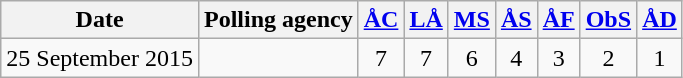<table class=wikitable style=text-align:center>
<tr>
<th>Date</th>
<th>Polling agency</th>
<th><a href='#'>ÅC</a></th>
<th><a href='#'>LÅ</a></th>
<th><a href='#'>MS</a></th>
<th><a href='#'>ÅS</a></th>
<th><a href='#'>ÅF</a></th>
<th><a href='#'>ObS</a></th>
<th><a href='#'>ÅD</a></th>
</tr>
<tr>
<td>25 September 2015</td>
<td></td>
<td>7</td>
<td>7</td>
<td>6</td>
<td>4</td>
<td>3</td>
<td>2</td>
<td>1</td>
</tr>
</table>
